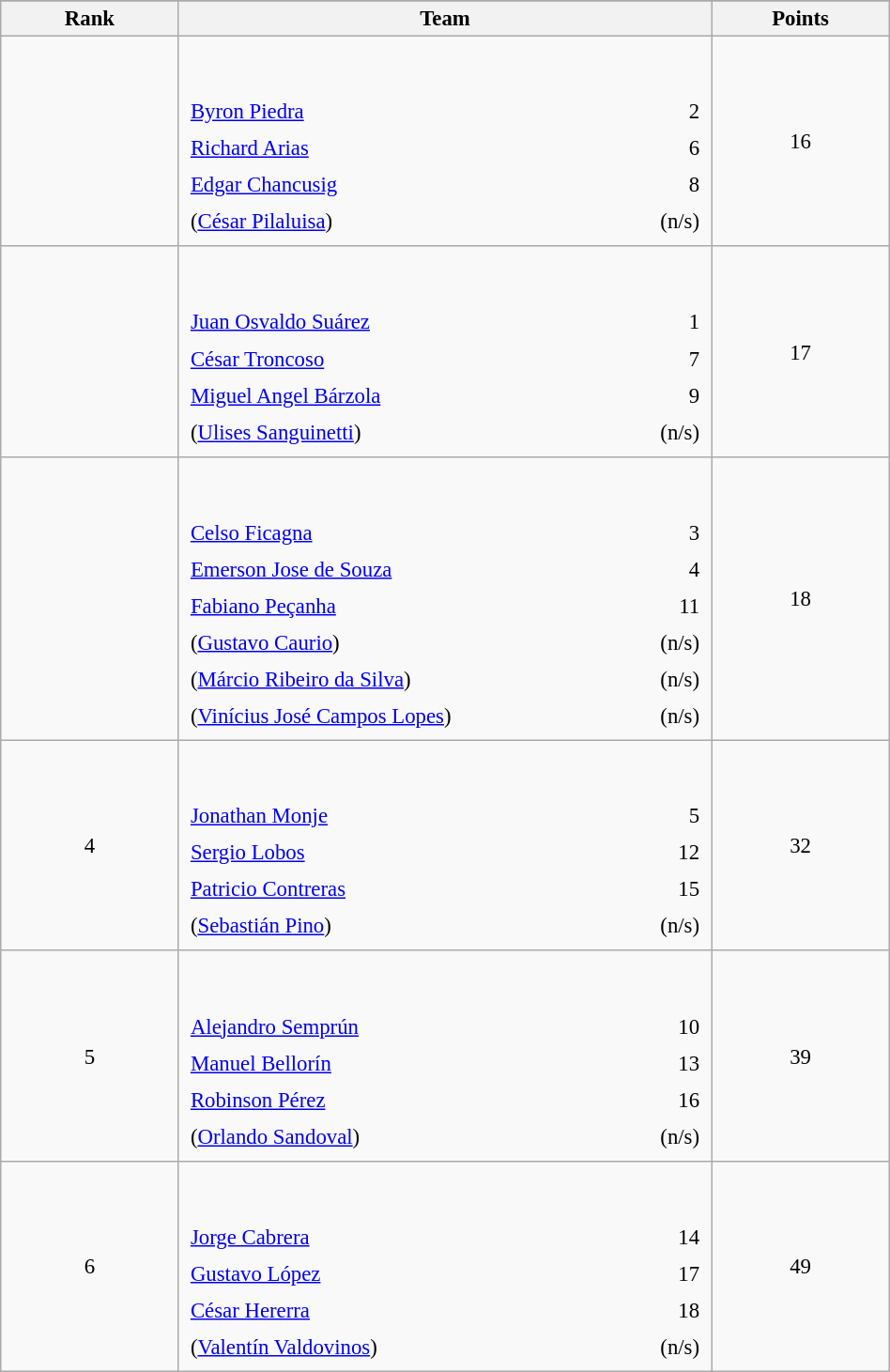<table class="wikitable sortable" style=" text-align:center; font-size:95%;" width="50%">
<tr>
</tr>
<tr>
<th width=10%>Rank</th>
<th width=30%>Team</th>
<th width=10%>Points</th>
</tr>
<tr>
<td align=center></td>
<td align=left> <br><br><table width=100%>
<tr>
<td align=left style="border:0"><a href='#'>Byron Piedra</a></td>
<td align=right style="border:0">2</td>
</tr>
<tr>
<td align=left style="border:0"><a href='#'>Richard Arias</a></td>
<td align=right style="border:0">6</td>
</tr>
<tr>
<td align=left style="border:0"><a href='#'>Edgar Chancusig</a></td>
<td align=right style="border:0">8</td>
</tr>
<tr>
<td align=left style="border:0">(<a href='#'>César Pilaluisa</a>)</td>
<td align=right style="border:0">(n/s)</td>
</tr>
</table>
</td>
<td>16</td>
</tr>
<tr>
<td align=center></td>
<td align=left> <br><br><table width=100%>
<tr>
<td align=left style="border:0"><a href='#'>Juan Osvaldo Suárez</a></td>
<td align=right style="border:0">1</td>
</tr>
<tr>
<td align=left style="border:0"><a href='#'>César Troncoso</a></td>
<td align=right style="border:0">7</td>
</tr>
<tr>
<td align=left style="border:0"><a href='#'>Miguel Angel Bárzola</a></td>
<td align=right style="border:0">9</td>
</tr>
<tr>
<td align=left style="border:0">(<a href='#'>Ulises Sanguinetti</a>)</td>
<td align=right style="border:0">(n/s)</td>
</tr>
</table>
</td>
<td>17</td>
</tr>
<tr>
<td align=center></td>
<td align=left> <br><br><table width=100%>
<tr>
<td align=left style="border:0"><a href='#'>Celso Ficagna</a></td>
<td align=right style="border:0">3</td>
</tr>
<tr>
<td align=left style="border:0"><a href='#'>Emerson Jose de Souza</a></td>
<td align=right style="border:0">4</td>
</tr>
<tr>
<td align=left style="border:0"><a href='#'>Fabiano Peçanha</a></td>
<td align=right style="border:0">11</td>
</tr>
<tr>
<td align=left style="border:0">(<a href='#'>Gustavo Caurio</a>)</td>
<td align=right style="border:0">(n/s)</td>
</tr>
<tr>
<td align=left style="border:0">(<a href='#'>Márcio Ribeiro da Silva</a>)</td>
<td align=right style="border:0">(n/s)</td>
</tr>
<tr>
<td align=left style="border:0">(<a href='#'>Vinícius José Campos Lopes</a>)</td>
<td align=right style="border:0">(n/s)</td>
</tr>
</table>
</td>
<td>18</td>
</tr>
<tr>
<td align=center>4</td>
<td align=left> <br><br><table width=100%>
<tr>
<td align=left style="border:0"><a href='#'>Jonathan Monje</a></td>
<td align=right style="border:0">5</td>
</tr>
<tr>
<td align=left style="border:0"><a href='#'>Sergio Lobos</a></td>
<td align=right style="border:0">12</td>
</tr>
<tr>
<td align=left style="border:0"><a href='#'>Patricio Contreras</a></td>
<td align=right style="border:0">15</td>
</tr>
<tr>
<td align=left style="border:0">(<a href='#'>Sebastián Pino</a>)</td>
<td align=right style="border:0">(n/s)</td>
</tr>
</table>
</td>
<td>32</td>
</tr>
<tr>
<td align=center>5</td>
<td align=left> <br><br><table width=100%>
<tr>
<td align=left style="border:0"><a href='#'>Alejandro Semprún</a></td>
<td align=right style="border:0">10</td>
</tr>
<tr>
<td align=left style="border:0"><a href='#'>Manuel Bellorín</a></td>
<td align=right style="border:0">13</td>
</tr>
<tr>
<td align=left style="border:0"><a href='#'>Robinson Pérez</a></td>
<td align=right style="border:0">16</td>
</tr>
<tr>
<td align=left style="border:0">(<a href='#'>Orlando Sandoval</a>)</td>
<td align=right style="border:0">(n/s)</td>
</tr>
</table>
</td>
<td>39</td>
</tr>
<tr>
<td align=center>6</td>
<td align=left> <br><br><table width=100%>
<tr>
<td align=left style="border:0"><a href='#'>Jorge Cabrera</a></td>
<td align=right style="border:0">14</td>
</tr>
<tr>
<td align=left style="border:0"><a href='#'>Gustavo López</a></td>
<td align=right style="border:0">17</td>
</tr>
<tr>
<td align=left style="border:0"><a href='#'>César Hererra</a></td>
<td align=right style="border:0">18</td>
</tr>
<tr>
<td align=left style="border:0">(<a href='#'>Valentín Valdovinos</a>)</td>
<td align=right style="border:0">(n/s)</td>
</tr>
</table>
</td>
<td>49</td>
</tr>
</table>
